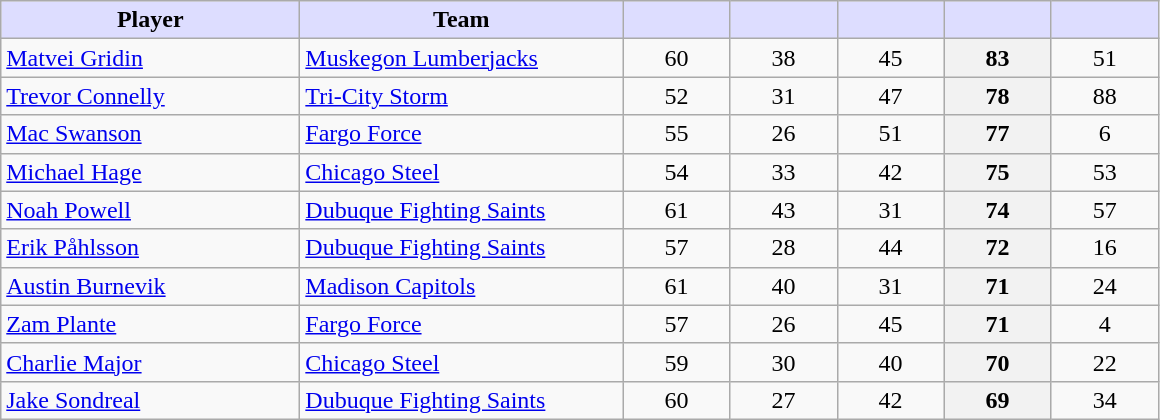<table class="wikitable sortable" style="text-align: center">
<tr>
<th style="background:#ddf; width: 12em;">Player</th>
<th style="background:#ddf; width: 13em;">Team</th>
<th style="background:#ddf; width: 4em;"></th>
<th style="background:#ddf; width: 4em;"></th>
<th style="background:#ddf; width: 4em;"></th>
<th style="background:#ddf; width: 4em;"></th>
<th style="background:#ddf; width: 4em;"></th>
</tr>
<tr>
<td style="text-align:left;"><a href='#'>Matvei Gridin</a></td>
<td style="text-align:left;"><a href='#'>Muskegon Lumberjacks</a></td>
<td>60</td>
<td>38</td>
<td>45</td>
<th>83</th>
<td>51</td>
</tr>
<tr>
<td style="text-align:left;"><a href='#'>Trevor Connelly</a></td>
<td style="text-align:left;"><a href='#'>Tri-City Storm</a></td>
<td>52</td>
<td>31</td>
<td>47</td>
<th>78</th>
<td>88</td>
</tr>
<tr>
<td style="text-align:left;"><a href='#'>Mac Swanson</a></td>
<td style="text-align:left;"><a href='#'>Fargo Force</a></td>
<td>55</td>
<td>26</td>
<td>51</td>
<th>77</th>
<td>6</td>
</tr>
<tr>
<td style="text-align:left;"><a href='#'>Michael Hage</a></td>
<td style="text-align:left;"><a href='#'>Chicago Steel</a></td>
<td>54</td>
<td>33</td>
<td>42</td>
<th>75</th>
<td>53</td>
</tr>
<tr>
<td style="text-align:left;"><a href='#'>Noah Powell</a></td>
<td style="text-align:left;"><a href='#'>Dubuque Fighting Saints</a></td>
<td>61</td>
<td>43</td>
<td>31</td>
<th>74</th>
<td>57</td>
</tr>
<tr>
<td style="text-align:left;"><a href='#'>Erik Påhlsson</a></td>
<td style="text-align:left;"><a href='#'>Dubuque Fighting Saints</a></td>
<td>57</td>
<td>28</td>
<td>44</td>
<th>72</th>
<td>16</td>
</tr>
<tr>
<td style="text-align:left;"><a href='#'>Austin Burnevik</a></td>
<td style="text-align:left;"><a href='#'>Madison Capitols</a></td>
<td>61</td>
<td>40</td>
<td>31</td>
<th>71</th>
<td>24</td>
</tr>
<tr>
<td style="text-align:left;"><a href='#'>Zam Plante</a></td>
<td style="text-align:left;"><a href='#'>Fargo Force</a></td>
<td>57</td>
<td>26</td>
<td>45</td>
<th>71</th>
<td>4</td>
</tr>
<tr>
<td style="text-align:left;"><a href='#'>Charlie Major</a></td>
<td style="text-align:left;"><a href='#'>Chicago Steel</a></td>
<td>59</td>
<td>30</td>
<td>40</td>
<th>70</th>
<td>22</td>
</tr>
<tr>
<td style="text-align:left;"><a href='#'>Jake Sondreal</a></td>
<td style="text-align:left;"><a href='#'>Dubuque Fighting Saints</a></td>
<td>60</td>
<td>27</td>
<td>42</td>
<th>69</th>
<td>34</td>
</tr>
</table>
